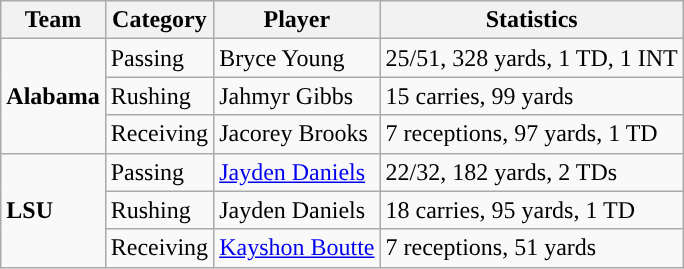<table class="wikitable" style="float: right;">
<tr>
<th>Team</th>
<th>Category</th>
<th>Player</th>
<th>Statistics</th>
</tr>
<tr>
<td rowspan=3><strong>Alabama</strong></td>
<td>Passing</td>
<td>Bryce Young</td>
<td>25/51, 328 yards, 1 TD, 1 INT</td>
</tr>
<tr>
<td>Rushing</td>
<td>Jahmyr Gibbs</td>
<td>15 carries, 99 yards</td>
</tr>
<tr>
<td>Receiving</td>
<td>Jacorey Brooks</td>
<td>7 receptions, 97 yards, 1 TD</td>
</tr>
<tr>
<td rowspan=3><strong>LSU</strong></td>
<td>Passing</td>
<td><a href='#'>Jayden Daniels</a></td>
<td>22/32, 182 yards, 2 TDs</td>
</tr>
<tr>
<td>Rushing</td>
<td>Jayden Daniels</td>
<td>18 carries, 95 yards, 1 TD</td>
</tr>
<tr>
<td>Receiving</td>
<td><a href='#'>Kayshon Boutte</a></td>
<td>7 receptions, 51 yards</td>
</tr>
</table>
